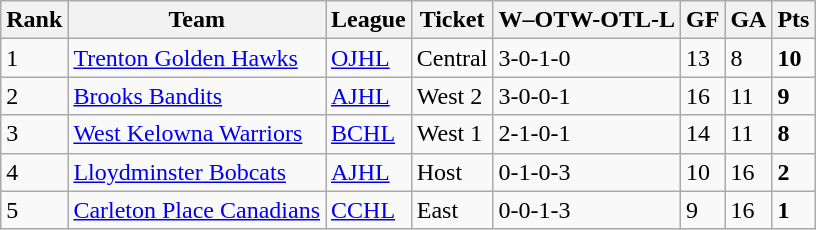<table class="wikitable">
<tr>
<th>Rank</th>
<th>Team</th>
<th>League</th>
<th>Ticket</th>
<th>W–OTW-OTL-L</th>
<th>GF</th>
<th>GA</th>
<th>Pts</th>
</tr>
<tr>
<td>1</td>
<td><a href='#'>Trenton Golden Hawks</a></td>
<td><a href='#'>OJHL</a></td>
<td>Central</td>
<td>3-0-1-0</td>
<td>13</td>
<td>8</td>
<td><strong>10</strong></td>
</tr>
<tr>
<td>2</td>
<td><a href='#'>Brooks Bandits</a></td>
<td><a href='#'>AJHL</a></td>
<td>West 2</td>
<td>3-0-0-1</td>
<td>16</td>
<td>11</td>
<td><strong>9</strong></td>
</tr>
<tr>
<td>3</td>
<td><a href='#'>West Kelowna Warriors</a></td>
<td><a href='#'>BCHL</a></td>
<td>West 1</td>
<td>2-1-0-1</td>
<td>14</td>
<td>11</td>
<td><strong>8</strong></td>
</tr>
<tr>
<td>4</td>
<td><a href='#'>Lloydminster Bobcats</a></td>
<td><a href='#'>AJHL</a></td>
<td>Host</td>
<td>0-1-0-3</td>
<td>10</td>
<td>16</td>
<td><strong>2</strong></td>
</tr>
<tr>
<td>5</td>
<td><a href='#'>Carleton Place Canadians</a></td>
<td><a href='#'>CCHL</a></td>
<td>East</td>
<td>0-0-1-3</td>
<td>9</td>
<td>16</td>
<td><strong>1</strong></td>
</tr>
</table>
